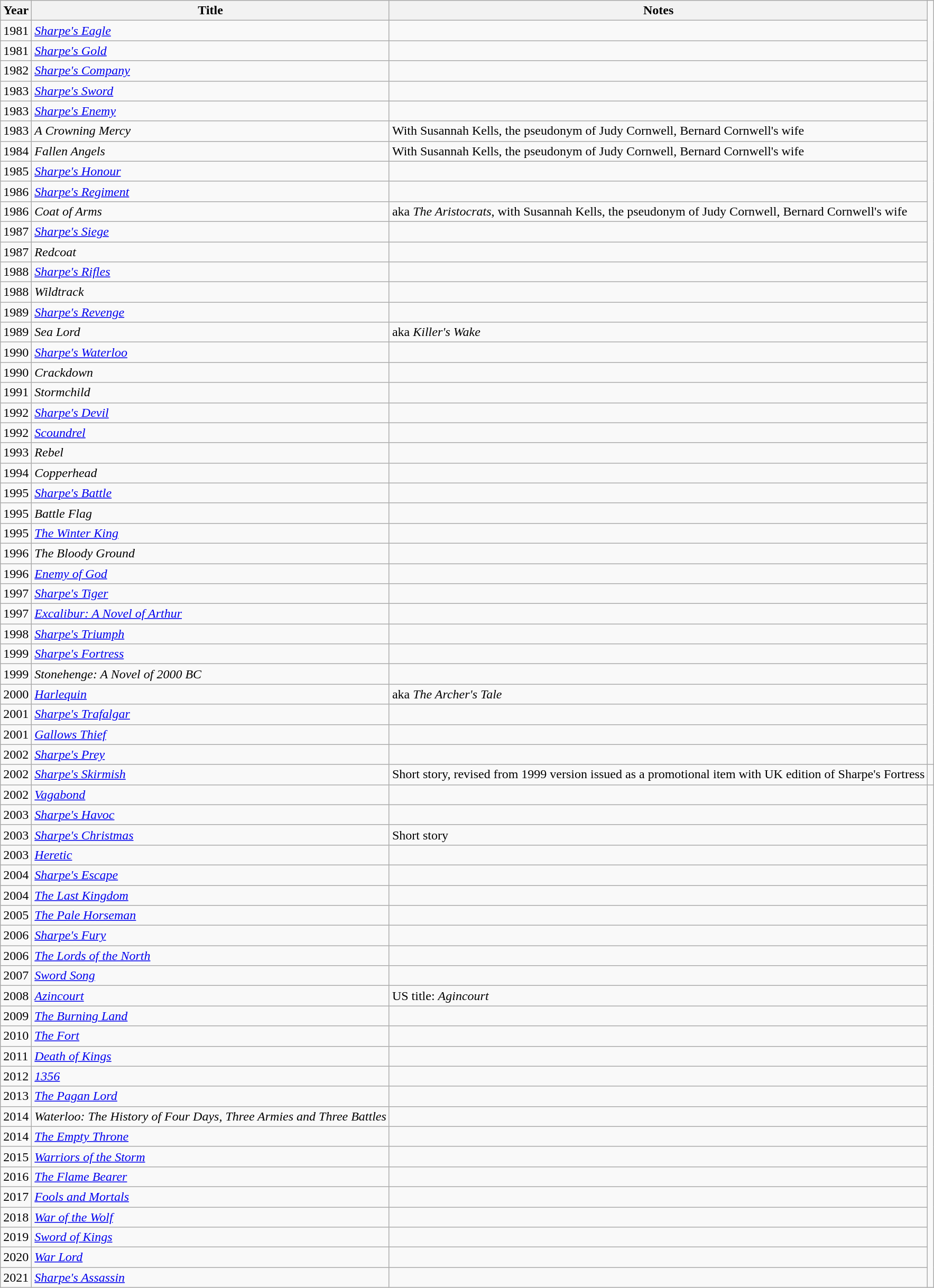<table class="wikitable sortable">
<tr>
<th>Year</th>
<th>Title</th>
<th>Notes</th>
</tr>
<tr>
<td>1981</td>
<td><em><a href='#'>Sharpe's Eagle</a></em></td>
<td></td>
</tr>
<tr>
<td>1981</td>
<td><em><a href='#'>Sharpe's Gold</a></em></td>
<td></td>
</tr>
<tr>
<td>1982</td>
<td><em><a href='#'>Sharpe's Company</a></em></td>
<td></td>
</tr>
<tr>
<td>1983</td>
<td><em><a href='#'>Sharpe's Sword</a></em></td>
<td></td>
</tr>
<tr>
<td>1983</td>
<td><em><a href='#'>Sharpe's Enemy</a></em></td>
<td></td>
</tr>
<tr>
<td>1983</td>
<td><em>A Crowning Mercy</em></td>
<td>With Susannah Kells, the pseudonym of Judy Cornwell, Bernard Cornwell's wife</td>
</tr>
<tr>
<td>1984</td>
<td><em>Fallen Angels</em></td>
<td>With Susannah Kells, the pseudonym of Judy Cornwell, Bernard Cornwell's wife</td>
</tr>
<tr>
<td>1985</td>
<td><em><a href='#'>Sharpe's Honour</a></em></td>
<td></td>
</tr>
<tr>
<td>1986</td>
<td><em><a href='#'>Sharpe's Regiment</a></em></td>
<td></td>
</tr>
<tr>
<td>1986</td>
<td><em>Coat of Arms</em></td>
<td>aka <em>The Aristocrats</em>, with Susannah Kells, the pseudonym of Judy Cornwell, Bernard Cornwell's wife</td>
</tr>
<tr>
<td>1987</td>
<td><em><a href='#'>Sharpe's Siege</a></em></td>
<td></td>
</tr>
<tr>
<td>1987</td>
<td><em>Redcoat</em></td>
<td></td>
</tr>
<tr>
<td>1988</td>
<td><em><a href='#'>Sharpe's Rifles</a></em></td>
<td></td>
</tr>
<tr>
<td>1988</td>
<td><em>Wildtrack</em></td>
<td></td>
</tr>
<tr>
<td>1989</td>
<td><em><a href='#'>Sharpe's Revenge</a></em></td>
<td></td>
</tr>
<tr>
<td>1989</td>
<td><em>Sea Lord</em></td>
<td>aka <em>Killer's Wake</em></td>
</tr>
<tr>
<td>1990</td>
<td><em><a href='#'>Sharpe's Waterloo</a></em></td>
<td></td>
</tr>
<tr>
<td>1990</td>
<td><em>Crackdown</em></td>
<td></td>
</tr>
<tr>
<td>1991</td>
<td><em>Stormchild</em></td>
<td></td>
</tr>
<tr>
<td>1992</td>
<td><em><a href='#'>Sharpe's Devil</a></em></td>
<td></td>
</tr>
<tr>
<td>1992</td>
<td><em><a href='#'>Scoundrel</a></em></td>
<td></td>
</tr>
<tr>
<td>1993</td>
<td><em>Rebel</em></td>
<td></td>
</tr>
<tr>
<td>1994</td>
<td><em>Copperhead</em></td>
<td></td>
</tr>
<tr>
<td>1995</td>
<td><em><a href='#'>Sharpe's Battle</a></em></td>
<td></td>
</tr>
<tr>
<td>1995</td>
<td><em>Battle Flag</em></td>
<td></td>
</tr>
<tr>
<td>1995</td>
<td><em><a href='#'>The Winter King</a></em></td>
<td></td>
</tr>
<tr>
<td>1996</td>
<td><em>The Bloody Ground</em></td>
<td></td>
</tr>
<tr>
<td>1996</td>
<td><em><a href='#'>Enemy of God</a></em></td>
<td></td>
</tr>
<tr>
<td>1997</td>
<td><em><a href='#'>Sharpe's Tiger</a></em></td>
<td></td>
</tr>
<tr>
<td>1997</td>
<td><em><a href='#'>Excalibur: A Novel of Arthur</a></em></td>
<td></td>
</tr>
<tr>
<td>1998</td>
<td><em><a href='#'>Sharpe's Triumph</a></em></td>
<td></td>
</tr>
<tr>
<td>1999</td>
<td><em><a href='#'>Sharpe's Fortress</a></em></td>
<td></td>
</tr>
<tr>
<td>1999</td>
<td><em>Stonehenge: A Novel of 2000 BC</em></td>
<td></td>
</tr>
<tr>
<td>2000</td>
<td><em><a href='#'>Harlequin</a></em></td>
<td>aka <em>The Archer's Tale</em></td>
</tr>
<tr>
<td>2001</td>
<td><em><a href='#'>Sharpe's Trafalgar</a></em></td>
<td></td>
</tr>
<tr>
<td>2001</td>
<td><em><a href='#'>Gallows Thief</a></em></td>
<td></td>
</tr>
<tr>
<td>2002</td>
<td><em><a href='#'>Sharpe's Prey</a></em></td>
<td></td>
</tr>
<tr>
<td>2002</td>
<td><em><a href='#'>Sharpe's Skirmish</a></em></td>
<td>Short story, revised from 1999 version issued as a promotional item with UK edition of Sharpe's Fortress</td>
<td></td>
</tr>
<tr>
<td>2002</td>
<td><em><a href='#'>Vagabond</a></em></td>
<td></td>
</tr>
<tr>
<td>2003</td>
<td><em><a href='#'>Sharpe's Havoc</a></em></td>
<td></td>
</tr>
<tr>
<td>2003</td>
<td><em><a href='#'>Sharpe's Christmas</a></em></td>
<td>Short story</td>
</tr>
<tr>
<td>2003</td>
<td><em><a href='#'>Heretic</a></em></td>
<td></td>
</tr>
<tr>
<td>2004</td>
<td><em><a href='#'>Sharpe's Escape</a></em></td>
<td></td>
</tr>
<tr>
<td>2004</td>
<td><em><a href='#'>The Last Kingdom</a></em></td>
<td></td>
</tr>
<tr>
<td>2005</td>
<td><em><a href='#'>The Pale Horseman</a></em></td>
<td></td>
</tr>
<tr>
<td>2006</td>
<td><em><a href='#'>Sharpe's Fury</a></em></td>
<td></td>
</tr>
<tr>
<td>2006</td>
<td><em><a href='#'>The Lords of the North</a></em></td>
<td></td>
</tr>
<tr>
<td>2007</td>
<td><em><a href='#'>Sword Song</a></em></td>
<td></td>
</tr>
<tr>
<td>2008</td>
<td><em><a href='#'>Azincourt</a></em></td>
<td>US title: <em>Agincourt</em></td>
</tr>
<tr>
<td>2009</td>
<td><em><a href='#'>The Burning Land</a></em></td>
<td></td>
</tr>
<tr>
<td>2010</td>
<td><em><a href='#'>The Fort</a></em></td>
<td></td>
</tr>
<tr>
<td>2011</td>
<td><em><a href='#'>Death of Kings</a></em></td>
<td></td>
</tr>
<tr>
<td>2012</td>
<td><em><a href='#'>1356</a></em></td>
<td></td>
</tr>
<tr>
<td>2013</td>
<td><em><a href='#'>The Pagan Lord</a></em></td>
<td></td>
</tr>
<tr>
<td>2014</td>
<td><em>Waterloo: The History of Four Days, Three Armies and Three Battles</em></td>
<td></td>
</tr>
<tr>
<td>2014</td>
<td><em><a href='#'>The Empty Throne</a></em></td>
<td></td>
</tr>
<tr>
<td>2015</td>
<td><em><a href='#'>Warriors of the Storm</a></em></td>
<td></td>
</tr>
<tr>
<td>2016</td>
<td><em><a href='#'>The Flame Bearer</a></em></td>
<td></td>
</tr>
<tr>
<td>2017</td>
<td><em><a href='#'>Fools and Mortals</a></em></td>
<td></td>
</tr>
<tr>
<td>2018</td>
<td><em><a href='#'>War of the Wolf</a></em></td>
<td></td>
</tr>
<tr>
<td>2019</td>
<td><em><a href='#'>Sword of Kings</a></em></td>
<td></td>
</tr>
<tr>
<td>2020</td>
<td><em><a href='#'>War Lord</a></em></td>
<td></td>
</tr>
<tr>
<td>2021</td>
<td><em><a href='#'>Sharpe's Assassin</a></em></td>
<td></td>
</tr>
</table>
